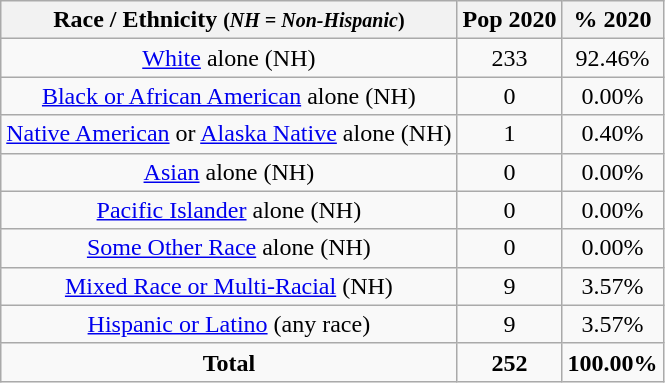<table class="wikitable" style="text-align:center;">
<tr>
<th>Race / Ethnicity <small>(<em>NH = Non-Hispanic</em>)</small></th>
<th>Pop 2020</th>
<th>% 2020</th>
</tr>
<tr>
<td><a href='#'>White</a> alone (NH)</td>
<td>233</td>
<td>92.46%</td>
</tr>
<tr>
<td><a href='#'>Black or African American</a> alone (NH)</td>
<td>0</td>
<td>0.00%</td>
</tr>
<tr>
<td><a href='#'>Native American</a> or <a href='#'>Alaska Native</a> alone (NH)</td>
<td>1</td>
<td>0.40%</td>
</tr>
<tr>
<td><a href='#'>Asian</a> alone (NH)</td>
<td>0</td>
<td>0.00%</td>
</tr>
<tr>
<td><a href='#'>Pacific Islander</a> alone (NH)</td>
<td>0</td>
<td>0.00%</td>
</tr>
<tr>
<td><a href='#'>Some Other Race</a> alone (NH)</td>
<td>0</td>
<td>0.00%</td>
</tr>
<tr>
<td><a href='#'>Mixed Race or Multi-Racial</a> (NH)</td>
<td>9</td>
<td>3.57%</td>
</tr>
<tr>
<td><a href='#'>Hispanic or Latino</a> (any race)</td>
<td>9</td>
<td>3.57%</td>
</tr>
<tr>
<td><strong>Total</strong></td>
<td><strong>252</strong></td>
<td><strong>100.00%</strong></td>
</tr>
</table>
